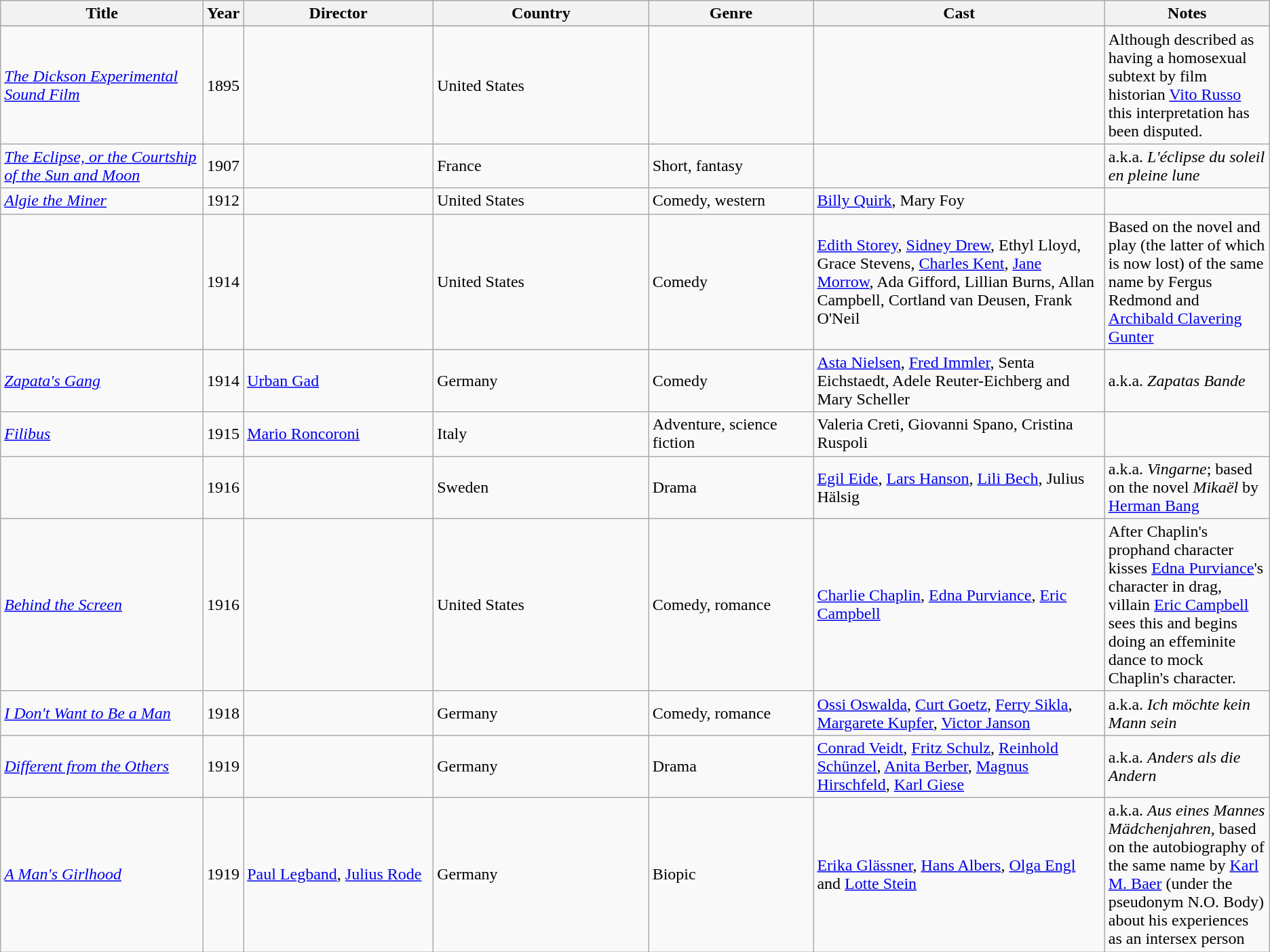<table class="wikitable sortable">
<tr>
<th width="16%">Title</th>
<th width="3%">Year</th>
<th width="15%">Director</th>
<th width="17%">Country</th>
<th width="13%">Genre</th>
<th width="23%">Cast</th>
<th width="46%">Notes</th>
</tr>
<tr valign="top">
</tr>
<tr>
<td><em><a href='#'>The Dickson Experimental Sound Film</a></em></td>
<td>1895</td>
<td></td>
<td>United States</td>
<td></td>
<td></td>
<td>Although described as having a homosexual subtext by film historian <a href='#'>Vito Russo</a> this interpretation has been disputed.</td>
</tr>
<tr>
<td><em><a href='#'>The Eclipse, or the Courtship of the Sun and Moon</a></em></td>
<td>1907</td>
<td></td>
<td>France</td>
<td>Short, fantasy</td>
<td></td>
<td>a.k.a. <em>L'éclipse du soleil en pleine lune</em></td>
</tr>
<tr>
<td><em><a href='#'>Algie the Miner</a></em></td>
<td>1912</td>
<td></td>
<td>United States</td>
<td>Comedy, western</td>
<td><a href='#'>Billy Quirk</a>, Mary Foy</td>
<td></td>
</tr>
<tr>
<td></td>
<td>1914</td>
<td></td>
<td>United States</td>
<td>Comedy</td>
<td><a href='#'>Edith Storey</a>, <a href='#'>Sidney Drew</a>, Ethyl Lloyd, Grace Stevens, <a href='#'>Charles Kent</a>, <a href='#'>Jane Morrow</a>, Ada Gifford, Lillian Burns, Allan Campbell, Cortland van Deusen, Frank O'Neil</td>
<td>Based on the novel and play (the latter of which is now lost) of the same name by Fergus Redmond and <a href='#'>Archibald Clavering Gunter</a></td>
</tr>
<tr>
<td><em><a href='#'>Zapata's Gang</a></em></td>
<td>1914</td>
<td><a href='#'>Urban Gad</a></td>
<td>Germany</td>
<td>Comedy</td>
<td><a href='#'>Asta Nielsen</a>, <a href='#'>Fred Immler</a>, Senta Eichstaedt, Adele Reuter-Eichberg and Mary Scheller</td>
<td>a.k.a. <em>Zapatas Bande</em></td>
</tr>
<tr>
<td><em><a href='#'>Filibus</a></em></td>
<td>1915</td>
<td><a href='#'>Mario Roncoroni</a></td>
<td>Italy</td>
<td>Adventure, science fiction</td>
<td>Valeria Creti, Giovanni Spano, Cristina Ruspoli</td>
<td></td>
</tr>
<tr>
<td></td>
<td>1916</td>
<td></td>
<td>Sweden</td>
<td>Drama</td>
<td><a href='#'>Egil Eide</a>, <a href='#'>Lars Hanson</a>, <a href='#'>Lili Bech</a>, Julius Hälsig</td>
<td>a.k.a. <em>Vingarne</em>; based on the novel <em>Mikaël</em> by <a href='#'>Herman Bang</a></td>
</tr>
<tr>
<td><em><a href='#'>Behind the Screen</a></em></td>
<td>1916</td>
<td></td>
<td>United States</td>
<td>Comedy, romance</td>
<td><a href='#'>Charlie Chaplin</a>, <a href='#'>Edna Purviance</a>, <a href='#'>Eric Campbell</a></td>
<td>After Chaplin's prophand character kisses <a href='#'>Edna Purviance</a>'s character in drag, villain <a href='#'>Eric Campbell</a> sees this and begins doing an effeminite dance to mock Chaplin's character.</td>
</tr>
<tr>
<td><em><a href='#'>I Don't Want to Be a Man</a></em></td>
<td>1918</td>
<td></td>
<td>Germany</td>
<td>Comedy, romance</td>
<td><a href='#'>Ossi Oswalda</a>, <a href='#'>Curt Goetz</a>, <a href='#'>Ferry Sikla</a>, <a href='#'>Margarete Kupfer</a>, <a href='#'>Victor Janson</a></td>
<td>a.k.a. <em>Ich möchte kein Mann sein</em></td>
</tr>
<tr>
<td><em><a href='#'>Different from the Others</a></em></td>
<td>1919</td>
<td></td>
<td>Germany</td>
<td>Drama</td>
<td><a href='#'>Conrad Veidt</a>, <a href='#'>Fritz Schulz</a>, <a href='#'>Reinhold Schünzel</a>, <a href='#'>Anita Berber</a>, <a href='#'>Magnus Hirschfeld</a>, <a href='#'>Karl Giese</a></td>
<td>a.k.a. <em>Anders als die Andern</em></td>
</tr>
<tr>
<td><em><a href='#'>A Man's Girlhood</a></em></td>
<td>1919</td>
<td><a href='#'>Paul Legband</a>, <a href='#'>Julius Rode</a></td>
<td>Germany</td>
<td>Biopic</td>
<td><a href='#'>Erika Glässner</a>, <a href='#'>Hans Albers</a>, <a href='#'>Olga Engl</a> and <a href='#'>Lotte Stein</a></td>
<td>a.k.a. <em>Aus eines Mannes Mädchenjahren</em>, based on the autobiography of the same name by <a href='#'>Karl M. Baer</a> (under the pseudonym N.O. Body) about his experiences as an intersex person</td>
</tr>
</table>
